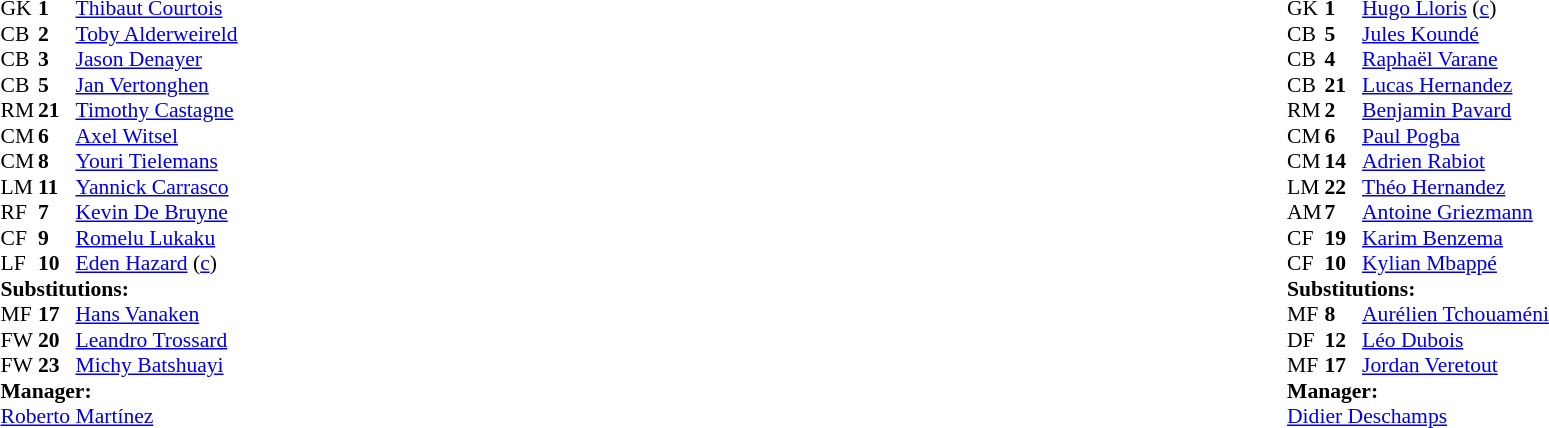<table width="100%">
<tr>
<td valign="top" width="40%"><br><table style="font-size:90%" cellspacing="0" cellpadding="0">
<tr>
<th width=25></th>
<th width=25></th>
</tr>
<tr>
<td>GK</td>
<td><strong>1</strong></td>
<td><a href='#'>Thibaut Courtois</a></td>
</tr>
<tr>
<td>CB</td>
<td><strong>2</strong></td>
<td><a href='#'>Toby Alderweireld</a></td>
</tr>
<tr>
<td>CB</td>
<td><strong>3</strong></td>
<td><a href='#'>Jason Denayer</a></td>
</tr>
<tr>
<td>CB</td>
<td><strong>5</strong></td>
<td><a href='#'>Jan Vertonghen</a></td>
<td></td>
</tr>
<tr>
<td>RM</td>
<td><strong>21</strong></td>
<td><a href='#'>Timothy Castagne</a></td>
<td></td>
<td></td>
</tr>
<tr>
<td>CM</td>
<td><strong>6</strong></td>
<td><a href='#'>Axel Witsel</a></td>
</tr>
<tr>
<td>CM</td>
<td><strong>8</strong></td>
<td><a href='#'>Youri Tielemans</a></td>
<td></td>
<td></td>
</tr>
<tr>
<td>LM</td>
<td><strong>11</strong></td>
<td><a href='#'>Yannick Carrasco</a></td>
</tr>
<tr>
<td>RF</td>
<td><strong>7</strong></td>
<td><a href='#'>Kevin De Bruyne</a></td>
</tr>
<tr>
<td>CF</td>
<td><strong>9</strong></td>
<td><a href='#'>Romelu Lukaku</a></td>
</tr>
<tr>
<td>LF</td>
<td><strong>10</strong></td>
<td><a href='#'>Eden Hazard</a> (<a href='#'>c</a>)</td>
<td></td>
<td></td>
</tr>
<tr>
<td colspan=3><strong>Substitutions:</strong></td>
</tr>
<tr>
<td>MF</td>
<td><strong>17</strong></td>
<td><a href='#'>Hans Vanaken</a></td>
<td></td>
<td></td>
</tr>
<tr>
<td>FW</td>
<td><strong>20</strong></td>
<td><a href='#'>Leandro Trossard</a></td>
<td></td>
<td></td>
</tr>
<tr>
<td>FW</td>
<td><strong>23</strong></td>
<td><a href='#'>Michy Batshuayi</a></td>
<td></td>
<td></td>
</tr>
<tr>
<td colspan=3><strong>Manager:</strong></td>
</tr>
<tr>
<td colspan=3> <a href='#'>Roberto Martínez</a></td>
</tr>
</table>
</td>
<td valign="top"></td>
<td valign="top" width="50%"><br><table style="font-size:90%; margin:auto" cellspacing="0" cellpadding="0">
<tr>
<th width=25></th>
<th width=25></th>
</tr>
<tr>
<td>GK</td>
<td><strong>1</strong></td>
<td><a href='#'>Hugo Lloris</a> (<a href='#'>c</a>)</td>
</tr>
<tr>
<td>CB</td>
<td><strong>5</strong></td>
<td><a href='#'>Jules Koundé</a></td>
</tr>
<tr>
<td>CB</td>
<td><strong>4</strong></td>
<td><a href='#'>Raphaël Varane</a></td>
</tr>
<tr>
<td>CB</td>
<td><strong>21</strong></td>
<td><a href='#'>Lucas Hernandez</a></td>
</tr>
<tr>
<td>RM</td>
<td><strong>2</strong></td>
<td><a href='#'>Benjamin Pavard</a></td>
<td></td>
<td></td>
</tr>
<tr>
<td>CM</td>
<td><strong>6</strong></td>
<td><a href='#'>Paul Pogba</a></td>
</tr>
<tr>
<td>CM</td>
<td><strong>14</strong></td>
<td><a href='#'>Adrien Rabiot</a></td>
<td></td>
<td></td>
</tr>
<tr>
<td>LM</td>
<td><strong>22</strong></td>
<td><a href='#'>Théo Hernandez</a></td>
</tr>
<tr>
<td>AM</td>
<td><strong>7</strong></td>
<td><a href='#'>Antoine Griezmann</a></td>
</tr>
<tr>
<td>CF</td>
<td><strong>19</strong></td>
<td><a href='#'>Karim Benzema</a></td>
<td></td>
<td></td>
</tr>
<tr>
<td>CF</td>
<td><strong>10</strong></td>
<td><a href='#'>Kylian Mbappé</a></td>
</tr>
<tr>
<td colspan=3><strong>Substitutions:</strong></td>
</tr>
<tr>
<td>MF</td>
<td><strong>8</strong></td>
<td><a href='#'>Aurélien Tchouaméni</a></td>
<td></td>
<td></td>
</tr>
<tr>
<td>DF</td>
<td><strong>12</strong></td>
<td><a href='#'>Léo Dubois</a></td>
<td></td>
<td></td>
</tr>
<tr>
<td>MF</td>
<td><strong>17</strong></td>
<td><a href='#'>Jordan Veretout</a></td>
<td></td>
<td></td>
</tr>
<tr>
<td colspan=3><strong>Manager:</strong></td>
</tr>
<tr>
<td colspan=3><a href='#'>Didier Deschamps</a></td>
</tr>
</table>
</td>
</tr>
</table>
